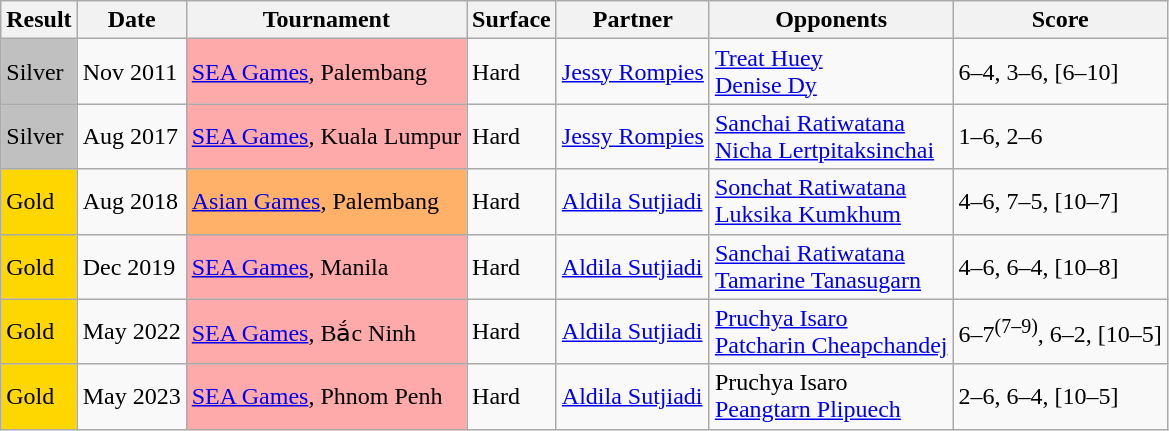<table class="sortable wikitable">
<tr>
<th>Result</th>
<th>Date</th>
<th>Tournament</th>
<th>Surface</th>
<th>Partner</th>
<th>Opponents</th>
<th class="unsortable">Score</th>
</tr>
<tr>
<td style="background:silver;">Silver</td>
<td>Nov 2011</td>
<td style="background:#FFAAAA"><a href='#'>SEA Games</a>, Palembang</td>
<td>Hard</td>
<td> <a href='#'>Jessy Rompies</a></td>
<td> <a href='#'>Treat Huey</a> <br>  <a href='#'>Denise Dy</a></td>
<td>6–4, 3–6, [6–10]</td>
</tr>
<tr>
<td style="background:silver;">Silver</td>
<td>Aug 2017</td>
<td style="background:#FFAAAA"><a href='#'>SEA Games</a>, Kuala Lumpur</td>
<td>Hard</td>
<td> <a href='#'>Jessy Rompies</a></td>
<td> <a href='#'>Sanchai Ratiwatana</a> <br>  <a href='#'>Nicha Lertpitaksinchai</a></td>
<td>1–6, 2–6</td>
</tr>
<tr>
<td style="background:gold;">Gold</td>
<td>Aug 2018</td>
<td style="background:#FFB069"><a href='#'>Asian Games</a>, Palembang</td>
<td>Hard</td>
<td> <a href='#'>Aldila Sutjiadi</a></td>
<td> <a href='#'>Sonchat Ratiwatana</a> <br>  <a href='#'>Luksika Kumkhum</a></td>
<td>4–6, 7–5, [10–7]</td>
</tr>
<tr>
<td style="background:gold;">Gold</td>
<td>Dec 2019</td>
<td style="background:#FFAAAA"><a href='#'>SEA Games</a>, Manila</td>
<td>Hard</td>
<td> <a href='#'>Aldila Sutjiadi</a></td>
<td> <a href='#'>Sanchai Ratiwatana</a> <br>  <a href='#'>Tamarine Tanasugarn</a></td>
<td>4–6, 6–4, [10–8]</td>
</tr>
<tr>
<td style="background:gold;">Gold</td>
<td>May 2022</td>
<td style="background:#FFAAAA"><a href='#'>SEA Games</a>, Bắc Ninh</td>
<td>Hard</td>
<td> <a href='#'>Aldila Sutjiadi</a></td>
<td> <a href='#'>Pruchya Isaro</a> <br>  <a href='#'>Patcharin Cheapchandej</a></td>
<td>6–7<sup>(7–9)</sup>, 6–2, [10–5]</td>
</tr>
<tr>
<td style="background:gold;">Gold</td>
<td>May 2023</td>
<td style="background:#FFAAAA"><a href='#'>SEA Games</a>, Phnom Penh</td>
<td>Hard</td>
<td> <a href='#'>Aldila Sutjiadi</a></td>
<td> Pruchya Isaro <br>  <a href='#'>Peangtarn Plipuech</a></td>
<td>2–6, 6–4, [10–5]</td>
</tr>
</table>
